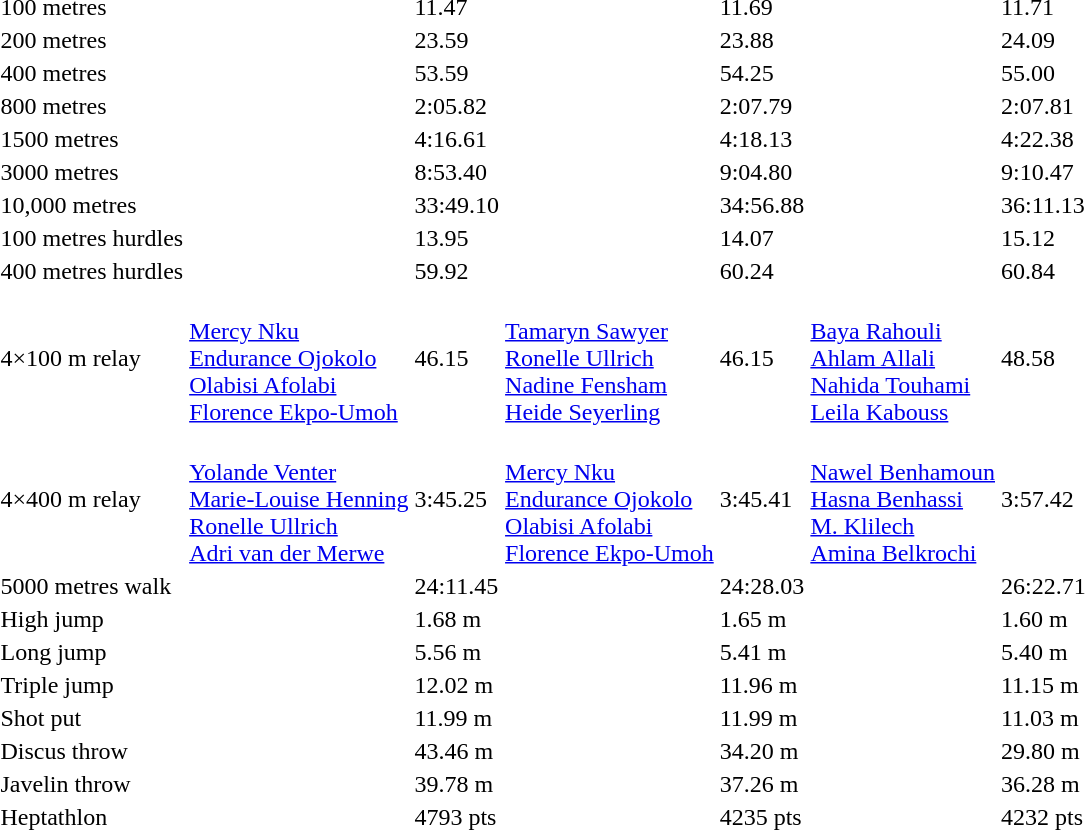<table>
<tr>
<td>100 metres</td>
<td></td>
<td>11.47</td>
<td></td>
<td>11.69</td>
<td></td>
<td>11.71</td>
</tr>
<tr>
<td>200 metres</td>
<td></td>
<td>23.59</td>
<td></td>
<td>23.88</td>
<td></td>
<td>24.09</td>
</tr>
<tr>
<td>400 metres</td>
<td></td>
<td>53.59</td>
<td></td>
<td>54.25</td>
<td></td>
<td>55.00</td>
</tr>
<tr>
<td>800 metres</td>
<td></td>
<td>2:05.82</td>
<td></td>
<td>2:07.79</td>
<td></td>
<td>2:07.81</td>
</tr>
<tr>
<td>1500 metres</td>
<td></td>
<td>4:16.61</td>
<td></td>
<td>4:18.13</td>
<td></td>
<td>4:22.38</td>
</tr>
<tr>
<td>3000 metres</td>
<td></td>
<td>8:53.40</td>
<td></td>
<td>9:04.80</td>
<td></td>
<td>9:10.47</td>
</tr>
<tr>
<td>10,000 metres</td>
<td></td>
<td>33:49.10</td>
<td></td>
<td>34:56.88</td>
<td></td>
<td>36:11.13</td>
</tr>
<tr>
<td>100 metres hurdles</td>
<td></td>
<td>13.95</td>
<td></td>
<td>14.07</td>
<td></td>
<td>15.12</td>
</tr>
<tr>
<td>400 metres hurdles</td>
<td></td>
<td>59.92</td>
<td></td>
<td>60.24</td>
<td></td>
<td>60.84</td>
</tr>
<tr>
<td>4×100 m relay</td>
<td><br><a href='#'>Mercy Nku</a><br><a href='#'>Endurance Ojokolo</a><br><a href='#'>Olabisi Afolabi</a><br><a href='#'>Florence Ekpo-Umoh</a></td>
<td>46.15</td>
<td><br><a href='#'>Tamaryn Sawyer</a><br><a href='#'>Ronelle Ullrich</a><br><a href='#'>Nadine Fensham</a><br><a href='#'>Heide Seyerling</a></td>
<td>46.15</td>
<td><br><a href='#'>Baya Rahouli</a><br><a href='#'>Ahlam Allali</a><br><a href='#'>Nahida Touhami</a><br><a href='#'>Leila Kabouss</a></td>
<td>48.58</td>
</tr>
<tr>
<td>4×400 m relay</td>
<td><br><a href='#'>Yolande Venter</a><br><a href='#'>Marie-Louise Henning</a><br><a href='#'>Ronelle Ullrich</a><br><a href='#'>Adri van der Merwe</a></td>
<td>3:45.25</td>
<td><br><a href='#'>Mercy Nku</a><br><a href='#'>Endurance Ojokolo</a><br><a href='#'>Olabisi Afolabi</a><br><a href='#'>Florence Ekpo-Umoh</a></td>
<td>3:45.41</td>
<td><br><a href='#'>Nawel Benhamoun</a><br><a href='#'>Hasna Benhassi</a><br><a href='#'>M. Klilech</a><br><a href='#'>Amina Belkrochi</a></td>
<td>3:57.42</td>
</tr>
<tr>
<td>5000 metres walk</td>
<td></td>
<td>24:11.45</td>
<td></td>
<td>24:28.03</td>
<td></td>
<td>26:22.71</td>
</tr>
<tr>
<td>High jump</td>
<td></td>
<td>1.68 m</td>
<td></td>
<td>1.65 m</td>
<td></td>
<td>1.60 m</td>
</tr>
<tr>
<td>Long jump</td>
<td></td>
<td>5.56 m</td>
<td></td>
<td>5.41 m</td>
<td></td>
<td>5.40 m</td>
</tr>
<tr>
<td>Triple jump</td>
<td></td>
<td>12.02 m</td>
<td></td>
<td>11.96 m</td>
<td></td>
<td>11.15 m</td>
</tr>
<tr>
<td>Shot put</td>
<td></td>
<td>11.99 m</td>
<td></td>
<td>11.99 m</td>
<td></td>
<td>11.03 m</td>
</tr>
<tr>
<td>Discus throw</td>
<td></td>
<td>43.46 m</td>
<td></td>
<td>34.20 m</td>
<td></td>
<td>29.80 m</td>
</tr>
<tr>
<td>Javelin throw</td>
<td></td>
<td>39.78 m</td>
<td></td>
<td>37.26 m</td>
<td></td>
<td>36.28 m</td>
</tr>
<tr>
<td>Heptathlon</td>
<td></td>
<td>4793 pts</td>
<td></td>
<td>4235 pts</td>
<td></td>
<td>4232 pts</td>
</tr>
</table>
